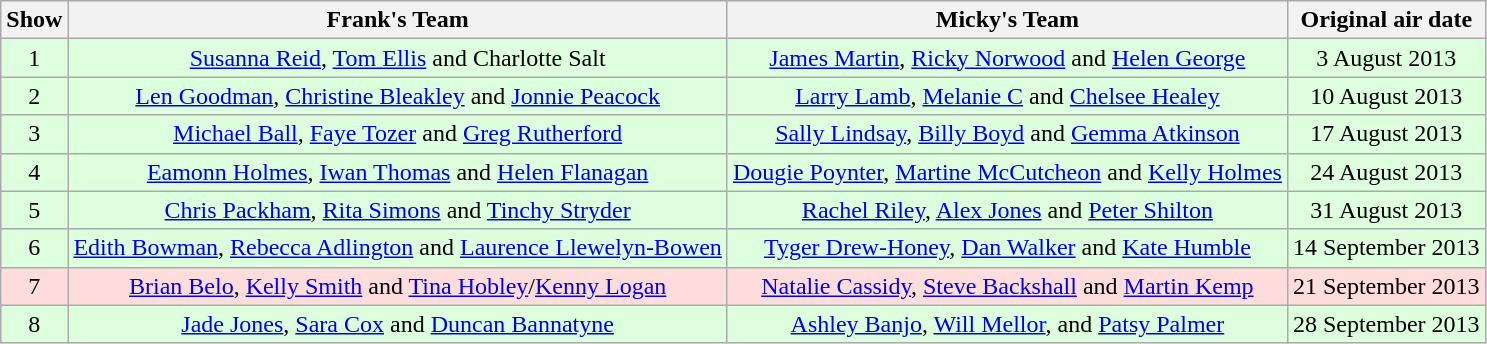<table class="wikitable" style="text-align:center;">
<tr>
<th>Show</th>
<th>Frank's Team</th>
<th>Micky's Team</th>
<th>Original air date</th>
</tr>
<tr style="background:#dfd;">
<td>1</td>
<td><a href='#'>Susanna Reid</a>, <a href='#'>Tom Ellis</a> and Charlotte Salt</td>
<td><a href='#'>James Martin</a>, <a href='#'>Ricky Norwood</a> and <a href='#'>Helen George</a></td>
<td>3 August 2013</td>
</tr>
<tr style="background:#dfd;">
<td>2</td>
<td><a href='#'>Len Goodman</a>, <a href='#'>Christine Bleakley</a> and <a href='#'>Jonnie Peacock</a></td>
<td><a href='#'>Larry Lamb</a>, <a href='#'>Melanie C</a> and <a href='#'>Chelsee Healey</a></td>
<td>10 August 2013</td>
</tr>
<tr style="background:#dfd;">
<td>3</td>
<td><a href='#'>Michael Ball</a>, <a href='#'>Faye Tozer</a> and <a href='#'>Greg Rutherford</a></td>
<td><a href='#'>Sally Lindsay</a>, <a href='#'>Billy Boyd</a> and <a href='#'>Gemma Atkinson</a></td>
<td>17 August 2013</td>
</tr>
<tr style="background:#dfd;">
<td>4</td>
<td><a href='#'>Eamonn Holmes</a>, <a href='#'>Iwan Thomas</a> and <a href='#'>Helen Flanagan</a></td>
<td><a href='#'>Dougie Poynter</a>, <a href='#'>Martine McCutcheon</a> and <a href='#'>Kelly Holmes</a></td>
<td>24 August 2013</td>
</tr>
<tr style="background:#dfd;">
<td>5</td>
<td><a href='#'>Chris Packham</a>, <a href='#'>Rita Simons</a> and <a href='#'>Tinchy Stryder</a></td>
<td><a href='#'>Rachel Riley</a>, <a href='#'>Alex Jones</a> and <a href='#'>Peter Shilton</a></td>
<td>31 August 2013</td>
</tr>
<tr style="background:#dfd;">
<td>6</td>
<td><a href='#'>Edith Bowman</a>, <a href='#'>Rebecca Adlington</a> and <a href='#'>Laurence Llewelyn-Bowen</a></td>
<td><a href='#'>Tyger Drew-Honey</a>, <a href='#'>Dan Walker</a> and <a href='#'>Kate Humble</a></td>
<td>14 September 2013</td>
</tr>
<tr style="background:#fdd;">
<td>7</td>
<td><a href='#'>Brian Belo</a>, <a href='#'>Kelly Smith</a> and <a href='#'>Tina Hobley</a>/<a href='#'>Kenny Logan</a></td>
<td><a href='#'>Natalie Cassidy</a>, <a href='#'>Steve Backshall</a> and <a href='#'>Martin Kemp</a></td>
<td>21 September 2013</td>
</tr>
<tr style="background:#dfd;">
<td>8</td>
<td><a href='#'>Jade Jones</a>, <a href='#'>Sara Cox</a> and <a href='#'>Duncan Bannatyne</a></td>
<td><a href='#'>Ashley Banjo</a>, <a href='#'>Will Mellor</a>, and <a href='#'>Patsy Palmer</a></td>
<td>28 September 2013</td>
</tr>
</table>
